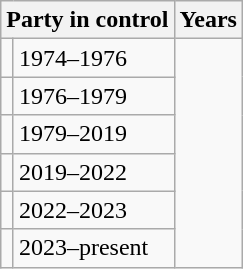<table class="wikitable">
<tr>
<th colspan=2>Party in control</th>
<th>Years</th>
</tr>
<tr>
<td></td>
<td>1974–1976</td>
</tr>
<tr>
<td></td>
<td>1976–1979</td>
</tr>
<tr>
<td></td>
<td>1979–2019</td>
</tr>
<tr>
<td></td>
<td>2019–2022</td>
</tr>
<tr>
<td></td>
<td>2022–2023</td>
</tr>
<tr>
<td></td>
<td>2023–present</td>
</tr>
</table>
